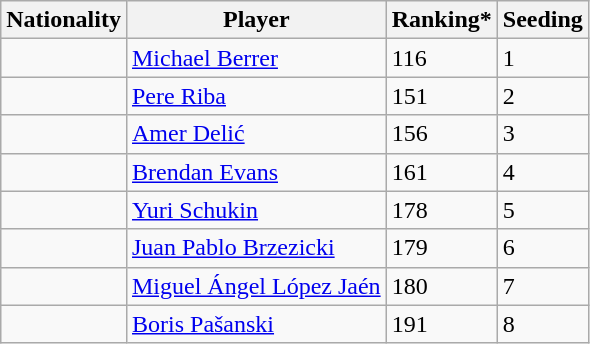<table class="wikitable" border="1">
<tr>
<th>Nationality</th>
<th>Player</th>
<th>Ranking*</th>
<th>Seeding</th>
</tr>
<tr>
<td></td>
<td><a href='#'>Michael Berrer</a></td>
<td>116</td>
<td>1</td>
</tr>
<tr>
<td></td>
<td><a href='#'>Pere Riba</a></td>
<td>151</td>
<td>2</td>
</tr>
<tr>
<td></td>
<td><a href='#'>Amer Delić</a></td>
<td>156</td>
<td>3</td>
</tr>
<tr>
<td></td>
<td><a href='#'>Brendan Evans</a></td>
<td>161</td>
<td>4</td>
</tr>
<tr>
<td></td>
<td><a href='#'>Yuri Schukin</a></td>
<td>178</td>
<td>5</td>
</tr>
<tr>
<td></td>
<td><a href='#'>Juan Pablo Brzezicki</a></td>
<td>179</td>
<td>6</td>
</tr>
<tr>
<td></td>
<td><a href='#'>Miguel Ángel López Jaén</a></td>
<td>180</td>
<td>7</td>
</tr>
<tr>
<td></td>
<td><a href='#'>Boris Pašanski</a></td>
<td>191</td>
<td>8</td>
</tr>
</table>
